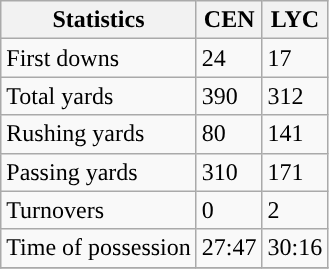<table class="wikitable">
<tr>
<th>Statistics</th>
<th>CEN</th>
<th>LYC</th>
</tr>
<tr>
<td>First downs</td>
<td>24</td>
<td>17</td>
</tr>
<tr>
<td>Total yards</td>
<td>390</td>
<td>312</td>
</tr>
<tr>
<td>Rushing yards</td>
<td>80</td>
<td>141</td>
</tr>
<tr>
<td>Passing yards</td>
<td>310</td>
<td>171</td>
</tr>
<tr>
<td>Turnovers</td>
<td>0</td>
<td>2</td>
</tr>
<tr>
<td>Time of possession</td>
<td>27:47</td>
<td>30:16</td>
</tr>
<tr>
</tr>
</table>
